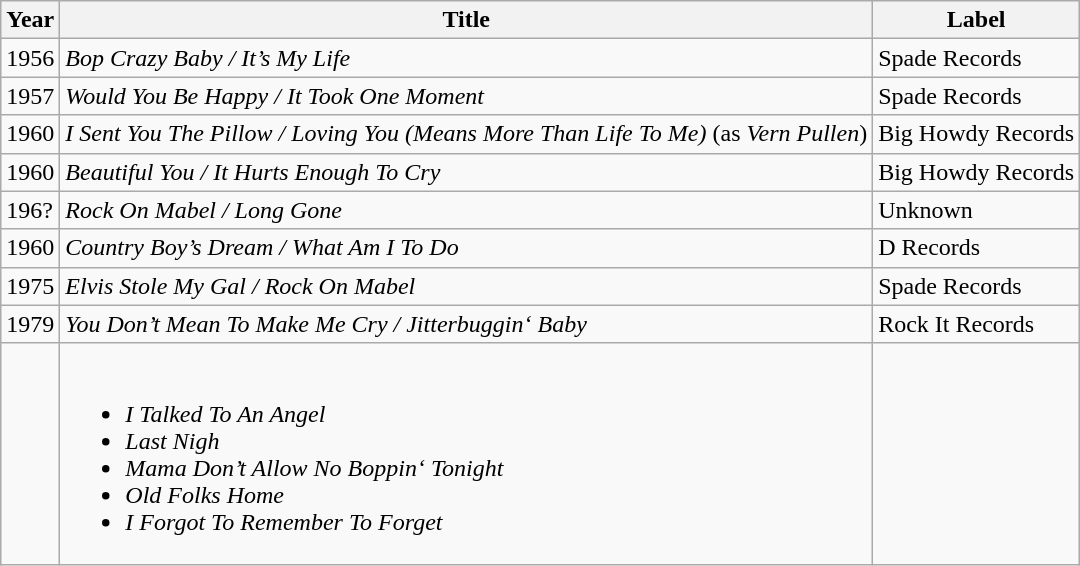<table class="wikitable">
<tr>
<th>Year</th>
<th>Title</th>
<th>Label</th>
</tr>
<tr>
<td>1956</td>
<td><em>Bop Crazy Baby / It’s My Life</em></td>
<td>Spade Records</td>
</tr>
<tr>
<td>1957</td>
<td><em>Would You Be Happy / It Took One Moment</em></td>
<td>Spade Records</td>
</tr>
<tr>
<td>1960</td>
<td><em>I Sent You The Pillow / Loving You (Means More Than Life To Me)</em> (as <em>Vern Pullen</em>)</td>
<td>Big Howdy Records</td>
</tr>
<tr>
<td>1960</td>
<td><em>Beautiful You / It Hurts Enough To Cry</em></td>
<td>Big Howdy Records</td>
</tr>
<tr>
<td>196?</td>
<td><em>Rock On Mabel / Long Gone</em></td>
<td>Unknown</td>
</tr>
<tr>
<td>1960</td>
<td><em>Country Boy’s Dream / What Am I To Do</em></td>
<td>D Records</td>
</tr>
<tr>
<td>1975</td>
<td><em>Elvis Stole My Gal / Rock On Mabel</em></td>
<td>Spade Records</td>
</tr>
<tr>
<td>1979</td>
<td><em>You Don’t Mean To Make Me Cry / Jitterbuggin‘ Baby</em></td>
<td>Rock It Records</td>
</tr>
<tr>
<td></td>
<td><br><ul><li><em>I Talked To An Angel</em></li><li><em>Last Nigh</em></li><li><em>Mama Don’t Allow No Boppin‘ Tonight</em></li><li><em>Old Folks Home</em></li><li><em>I Forgot To Remember To Forget</em></li></ul></td>
<td></td>
</tr>
</table>
